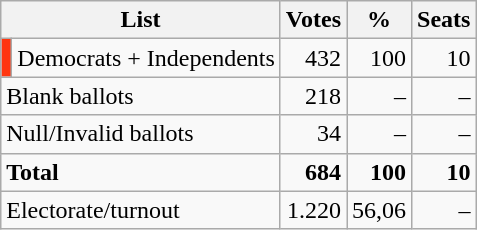<table class="wikitable" style="text-align:right">
<tr>
<th colspan="2">List</th>
<th>Votes</th>
<th>%</th>
<th>Seats</th>
</tr>
<tr>
<td bgcolor="#FF350F"></td>
<td align="left">Democrats + Independents</td>
<td>432</td>
<td>100</td>
<td>10</td>
</tr>
<tr>
<td colspan="2" align="left">Blank ballots</td>
<td>218</td>
<td>–</td>
<td>–</td>
</tr>
<tr>
<td colspan="2" align="left">Null/Invalid ballots</td>
<td>34</td>
<td>–</td>
<td>–</td>
</tr>
<tr>
<td colspan="2" align="left"><strong>Total</strong></td>
<td><strong>684</strong></td>
<td><strong>100</strong></td>
<td><strong>10</strong></td>
</tr>
<tr>
<td colspan="2" align="left">Electorate/turnout</td>
<td>1.220</td>
<td>56,06</td>
<td>–</td>
</tr>
</table>
